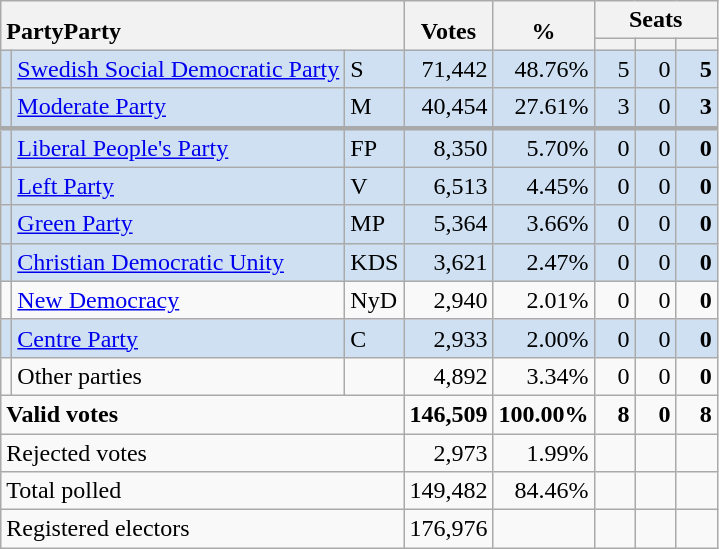<table class="wikitable" border="1" style="text-align:right;">
<tr>
<th style="text-align:left;" valign=bottom rowspan=2 colspan=3>PartyParty</th>
<th align=center valign=bottom rowspan=2 width="50">Votes</th>
<th align=center valign=bottom rowspan=2 width="50">%</th>
<th colspan=3>Seats</th>
</tr>
<tr>
<th align=center valign=bottom width="20"><small></small></th>
<th align=center valign=bottom width="20"><small><a href='#'></a></small></th>
<th align=center valign=bottom width="20"><small></small></th>
</tr>
<tr style="background:#CEE0F2;">
<td></td>
<td align=left style="white-space: nowrap;"><a href='#'>Swedish Social Democratic Party</a></td>
<td align=left>S</td>
<td>71,442</td>
<td>48.76%</td>
<td>5</td>
<td>0</td>
<td><strong>5</strong></td>
</tr>
<tr style="background:#CEE0F2;">
<td></td>
<td align=left><a href='#'>Moderate Party</a></td>
<td align=left>M</td>
<td>40,454</td>
<td>27.61%</td>
<td>3</td>
<td>0</td>
<td><strong>3</strong></td>
</tr>
<tr style="background:#CEE0F2; border-top:3px solid darkgray;">
<td></td>
<td align=left><a href='#'>Liberal People's Party</a></td>
<td align=left>FP</td>
<td>8,350</td>
<td>5.70%</td>
<td>0</td>
<td>0</td>
<td><strong>0</strong></td>
</tr>
<tr style="background:#CEE0F2;">
<td></td>
<td align=left><a href='#'>Left Party</a></td>
<td align=left>V</td>
<td>6,513</td>
<td>4.45%</td>
<td>0</td>
<td>0</td>
<td><strong>0</strong></td>
</tr>
<tr style="background:#CEE0F2;">
<td></td>
<td align=left><a href='#'>Green Party</a></td>
<td align=left>MP</td>
<td>5,364</td>
<td>3.66%</td>
<td>0</td>
<td>0</td>
<td><strong>0</strong></td>
</tr>
<tr style="background:#CEE0F2;">
<td></td>
<td align=left><a href='#'>Christian Democratic Unity</a></td>
<td align=left>KDS</td>
<td>3,621</td>
<td>2.47%</td>
<td>0</td>
<td>0</td>
<td><strong>0</strong></td>
</tr>
<tr>
<td></td>
<td align=left><a href='#'>New Democracy</a></td>
<td align=left>NyD</td>
<td>2,940</td>
<td>2.01%</td>
<td>0</td>
<td>0</td>
<td><strong>0</strong></td>
</tr>
<tr style="background:#CEE0F2;">
<td></td>
<td align=left><a href='#'>Centre Party</a></td>
<td align=left>C</td>
<td>2,933</td>
<td>2.00%</td>
<td>0</td>
<td>0</td>
<td><strong>0</strong></td>
</tr>
<tr>
<td></td>
<td align=left>Other parties</td>
<td></td>
<td>4,892</td>
<td>3.34%</td>
<td>0</td>
<td>0</td>
<td><strong>0</strong></td>
</tr>
<tr style="font-weight:bold">
<td align=left colspan=3>Valid votes</td>
<td>146,509</td>
<td>100.00%</td>
<td>8</td>
<td>0</td>
<td>8</td>
</tr>
<tr>
<td align=left colspan=3>Rejected votes</td>
<td>2,973</td>
<td>1.99%</td>
<td></td>
<td></td>
<td></td>
</tr>
<tr>
<td align=left colspan=3>Total polled</td>
<td>149,482</td>
<td>84.46%</td>
<td></td>
<td></td>
<td></td>
</tr>
<tr>
<td align=left colspan=3>Registered electors</td>
<td>176,976</td>
<td></td>
<td></td>
<td></td>
<td></td>
</tr>
</table>
